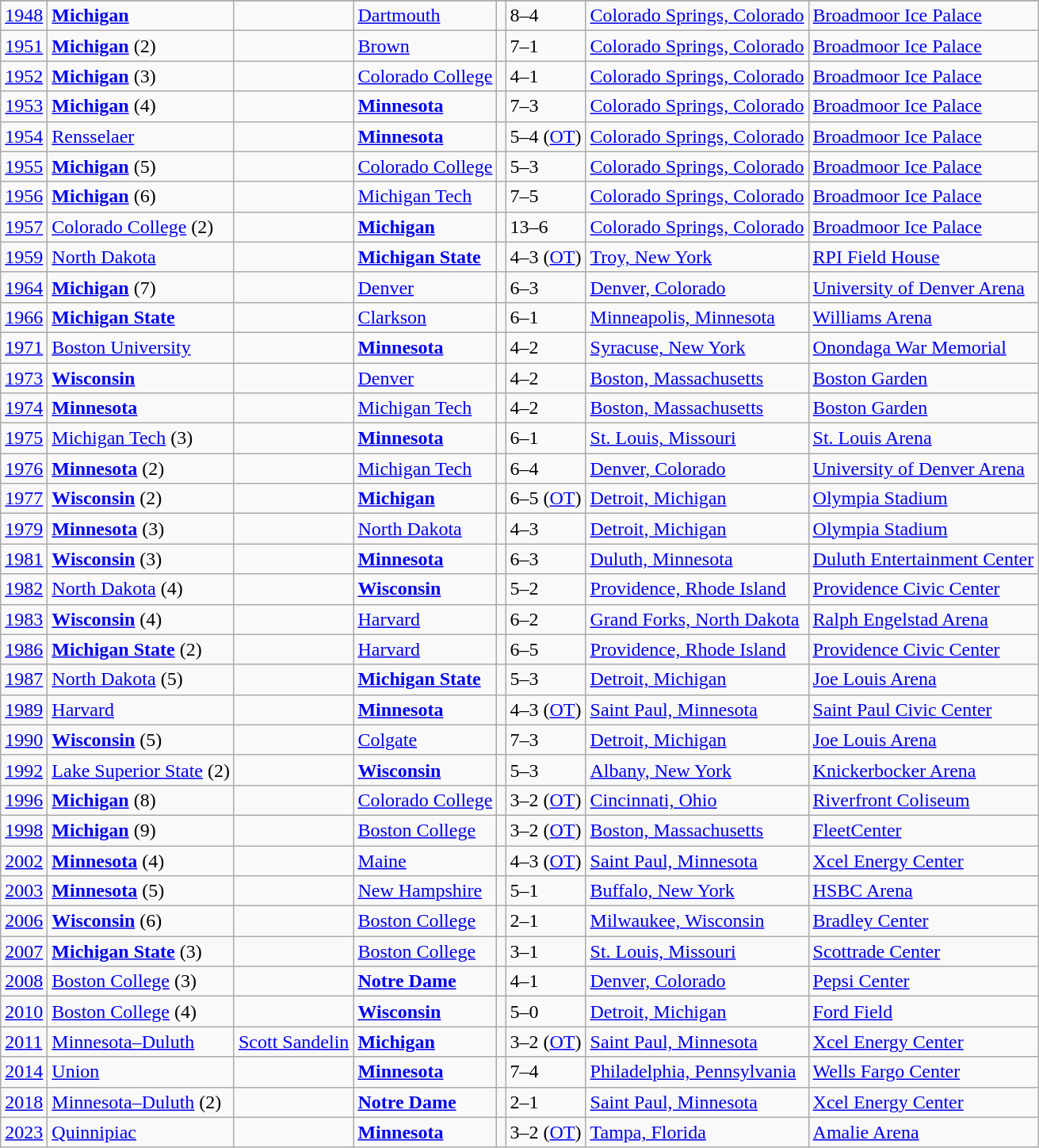<table class="wikitable sortable">
<tr>
</tr>
<tr>
<td><a href='#'>1948</a></td>
<td><strong><a href='#'>Michigan</a></strong></td>
<td></td>
<td><a href='#'>Dartmouth</a></td>
<td></td>
<td>8–4</td>
<td><a href='#'>Colorado Springs, Colorado</a></td>
<td><a href='#'>Broadmoor Ice Palace</a></td>
</tr>
<tr>
<td><a href='#'>1951</a></td>
<td><strong><a href='#'>Michigan</a></strong> (2)</td>
<td></td>
<td><a href='#'>Brown</a></td>
<td></td>
<td>7–1</td>
<td><a href='#'>Colorado Springs, Colorado</a></td>
<td><a href='#'>Broadmoor Ice Palace</a></td>
</tr>
<tr>
<td><a href='#'>1952</a></td>
<td><strong><a href='#'>Michigan</a></strong> (3)</td>
<td></td>
<td><a href='#'>Colorado College</a></td>
<td></td>
<td>4–1</td>
<td><a href='#'>Colorado Springs, Colorado</a></td>
<td><a href='#'>Broadmoor Ice Palace</a></td>
</tr>
<tr>
<td><a href='#'>1953</a></td>
<td><strong><a href='#'>Michigan</a></strong> (4)</td>
<td></td>
<td><strong><a href='#'>Minnesota</a></strong></td>
<td></td>
<td>7–3</td>
<td><a href='#'>Colorado Springs, Colorado</a></td>
<td><a href='#'>Broadmoor Ice Palace</a></td>
</tr>
<tr>
<td><a href='#'>1954</a></td>
<td><a href='#'>Rensselaer</a></td>
<td></td>
<td><strong><a href='#'>Minnesota</a></strong></td>
<td></td>
<td>5–4 (<a href='#'>OT</a>)</td>
<td><a href='#'>Colorado Springs, Colorado</a></td>
<td><a href='#'>Broadmoor Ice Palace</a></td>
</tr>
<tr>
<td><a href='#'>1955</a></td>
<td><strong><a href='#'>Michigan</a></strong> (5)</td>
<td></td>
<td><a href='#'>Colorado College</a></td>
<td></td>
<td>5–3</td>
<td><a href='#'>Colorado Springs, Colorado</a></td>
<td><a href='#'>Broadmoor Ice Palace</a></td>
</tr>
<tr>
<td><a href='#'>1956</a></td>
<td><strong><a href='#'>Michigan</a></strong> (6)</td>
<td></td>
<td><a href='#'>Michigan Tech</a></td>
<td></td>
<td>7–5</td>
<td><a href='#'>Colorado Springs, Colorado</a></td>
<td><a href='#'>Broadmoor Ice Palace</a></td>
</tr>
<tr>
<td><a href='#'>1957</a></td>
<td><a href='#'>Colorado College</a> (2)</td>
<td></td>
<td><strong><a href='#'>Michigan</a></strong></td>
<td></td>
<td>13–6</td>
<td><a href='#'>Colorado Springs, Colorado</a></td>
<td><a href='#'>Broadmoor Ice Palace</a></td>
</tr>
<tr>
<td><a href='#'>1959</a></td>
<td><a href='#'>North Dakota</a></td>
<td></td>
<td><strong><a href='#'>Michigan State</a></strong></td>
<td></td>
<td>4–3 (<a href='#'>OT</a>)</td>
<td><a href='#'>Troy, New York</a></td>
<td><a href='#'>RPI Field House</a></td>
</tr>
<tr>
<td><a href='#'>1964</a></td>
<td><strong><a href='#'>Michigan</a></strong> (7)</td>
<td></td>
<td><a href='#'>Denver</a></td>
<td></td>
<td>6–3</td>
<td><a href='#'>Denver, Colorado</a></td>
<td><a href='#'>University of Denver Arena</a></td>
</tr>
<tr>
<td><a href='#'>1966</a></td>
<td><strong><a href='#'>Michigan State</a></strong></td>
<td></td>
<td><a href='#'>Clarkson</a></td>
<td></td>
<td>6–1</td>
<td><a href='#'>Minneapolis, Minnesota</a></td>
<td><a href='#'>Williams Arena</a></td>
</tr>
<tr>
<td><a href='#'>1971</a></td>
<td><a href='#'>Boston University</a></td>
<td></td>
<td><strong><a href='#'>Minnesota</a></strong></td>
<td></td>
<td>4–2</td>
<td><a href='#'>Syracuse, New York</a></td>
<td><a href='#'>Onondaga War Memorial</a></td>
</tr>
<tr>
<td><a href='#'>1973</a></td>
<td><strong><a href='#'>Wisconsin</a></strong></td>
<td></td>
<td><a href='#'>Denver</a></td>
<td></td>
<td>4–2</td>
<td><a href='#'>Boston, Massachusetts</a></td>
<td><a href='#'>Boston Garden</a></td>
</tr>
<tr>
<td><a href='#'>1974</a></td>
<td><strong><a href='#'>Minnesota</a></strong></td>
<td></td>
<td><a href='#'>Michigan Tech</a></td>
<td></td>
<td>4–2</td>
<td><a href='#'>Boston, Massachusetts</a></td>
<td><a href='#'>Boston Garden</a></td>
</tr>
<tr>
<td><a href='#'>1975</a></td>
<td><a href='#'>Michigan Tech</a> (3)</td>
<td></td>
<td><strong><a href='#'>Minnesota</a></strong></td>
<td></td>
<td>6–1</td>
<td><a href='#'>St. Louis, Missouri</a></td>
<td><a href='#'>St. Louis Arena</a></td>
</tr>
<tr>
<td><a href='#'>1976</a></td>
<td><strong><a href='#'>Minnesota</a></strong> (2)</td>
<td></td>
<td><a href='#'>Michigan Tech</a></td>
<td></td>
<td>6–4</td>
<td><a href='#'>Denver, Colorado</a></td>
<td><a href='#'>University of Denver Arena</a></td>
</tr>
<tr>
<td><a href='#'>1977</a></td>
<td><strong><a href='#'>Wisconsin</a></strong> (2)</td>
<td></td>
<td><strong><a href='#'>Michigan</a></strong></td>
<td></td>
<td>6–5 (<a href='#'>OT</a>)</td>
<td><a href='#'>Detroit, Michigan</a></td>
<td><a href='#'>Olympia Stadium</a></td>
</tr>
<tr>
<td><a href='#'>1979</a></td>
<td><strong><a href='#'>Minnesota</a></strong> (3)</td>
<td></td>
<td><a href='#'>North Dakota</a></td>
<td></td>
<td>4–3</td>
<td><a href='#'>Detroit, Michigan</a></td>
<td><a href='#'>Olympia Stadium</a></td>
</tr>
<tr>
<td><a href='#'>1981</a></td>
<td><strong><a href='#'>Wisconsin</a></strong> (3)</td>
<td></td>
<td><strong><a href='#'>Minnesota</a></strong></td>
<td></td>
<td>6–3</td>
<td><a href='#'>Duluth, Minnesota</a></td>
<td><a href='#'>Duluth Entertainment Center</a></td>
</tr>
<tr>
<td><a href='#'>1982</a></td>
<td><a href='#'>North Dakota</a> (4)</td>
<td></td>
<td><strong><a href='#'>Wisconsin</a></strong></td>
<td></td>
<td>5–2</td>
<td><a href='#'>Providence, Rhode Island</a></td>
<td><a href='#'>Providence Civic Center</a></td>
</tr>
<tr>
<td><a href='#'>1983</a></td>
<td><strong><a href='#'>Wisconsin</a></strong> (4)</td>
<td></td>
<td><a href='#'>Harvard</a></td>
<td></td>
<td>6–2</td>
<td><a href='#'>Grand Forks, North Dakota</a></td>
<td><a href='#'>Ralph Engelstad Arena</a></td>
</tr>
<tr>
<td><a href='#'>1986</a></td>
<td><strong><a href='#'>Michigan State</a></strong> (2)</td>
<td></td>
<td><a href='#'>Harvard</a></td>
<td></td>
<td>6–5</td>
<td><a href='#'>Providence, Rhode Island</a></td>
<td><a href='#'>Providence Civic Center</a></td>
</tr>
<tr>
<td><a href='#'>1987</a></td>
<td><a href='#'>North Dakota</a> (5)</td>
<td></td>
<td><strong><a href='#'>Michigan State</a></strong></td>
<td></td>
<td>5–3</td>
<td><a href='#'>Detroit, Michigan</a></td>
<td><a href='#'>Joe Louis Arena</a></td>
</tr>
<tr>
<td><a href='#'>1989</a></td>
<td><a href='#'>Harvard</a></td>
<td></td>
<td><strong><a href='#'>Minnesota</a></strong></td>
<td></td>
<td>4–3 (<a href='#'>OT</a>)</td>
<td><a href='#'>Saint Paul, Minnesota</a></td>
<td><a href='#'>Saint Paul Civic Center</a></td>
</tr>
<tr>
<td><a href='#'>1990</a></td>
<td><strong><a href='#'>Wisconsin</a></strong> (5)</td>
<td></td>
<td><a href='#'>Colgate</a></td>
<td></td>
<td>7–3</td>
<td><a href='#'>Detroit, Michigan</a></td>
<td><a href='#'>Joe Louis Arena</a></td>
</tr>
<tr>
<td><a href='#'>1992</a></td>
<td><a href='#'>Lake Superior State</a> (2)</td>
<td></td>
<td><strong><a href='#'>Wisconsin</a></strong></td>
<td></td>
<td>5–3</td>
<td><a href='#'>Albany, New York</a></td>
<td><a href='#'>Knickerbocker Arena</a></td>
</tr>
<tr>
<td><a href='#'>1996</a></td>
<td><strong><a href='#'>Michigan</a></strong> (8)</td>
<td></td>
<td><a href='#'>Colorado College</a></td>
<td></td>
<td>3–2 (<a href='#'>OT</a>)</td>
<td><a href='#'>Cincinnati, Ohio</a></td>
<td><a href='#'>Riverfront Coliseum</a></td>
</tr>
<tr>
<td><a href='#'>1998</a></td>
<td><strong><a href='#'>Michigan</a></strong> (9)</td>
<td></td>
<td><a href='#'>Boston College</a></td>
<td></td>
<td>3–2 (<a href='#'>OT</a>)</td>
<td><a href='#'>Boston, Massachusetts</a></td>
<td><a href='#'>FleetCenter</a></td>
</tr>
<tr>
<td><a href='#'>2002</a></td>
<td><strong><a href='#'>Minnesota</a></strong> (4)</td>
<td></td>
<td><a href='#'>Maine</a></td>
<td></td>
<td>4–3 (<a href='#'>OT</a>)</td>
<td><a href='#'>Saint Paul, Minnesota</a></td>
<td><a href='#'>Xcel Energy Center</a></td>
</tr>
<tr>
<td><a href='#'>2003</a></td>
<td><strong><a href='#'>Minnesota</a></strong> (5)</td>
<td></td>
<td><a href='#'>New Hampshire</a></td>
<td></td>
<td>5–1</td>
<td><a href='#'>Buffalo, New York</a></td>
<td><a href='#'>HSBC Arena</a></td>
</tr>
<tr>
<td><a href='#'>2006</a></td>
<td><strong><a href='#'>Wisconsin</a></strong> (6)</td>
<td></td>
<td><a href='#'>Boston College</a></td>
<td></td>
<td>2–1</td>
<td><a href='#'>Milwaukee, Wisconsin</a></td>
<td><a href='#'>Bradley Center</a></td>
</tr>
<tr>
<td><a href='#'>2007</a></td>
<td><strong><a href='#'>Michigan State</a></strong> (3)</td>
<td></td>
<td><a href='#'>Boston College</a></td>
<td></td>
<td>3–1</td>
<td><a href='#'>St. Louis, Missouri</a></td>
<td><a href='#'>Scottrade Center</a></td>
</tr>
<tr>
<td><a href='#'>2008</a></td>
<td><a href='#'>Boston College</a> (3)</td>
<td></td>
<td><strong><a href='#'>Notre Dame</a></strong></td>
<td></td>
<td>4–1</td>
<td><a href='#'>Denver, Colorado</a></td>
<td><a href='#'>Pepsi Center</a></td>
</tr>
<tr>
<td><a href='#'>2010</a></td>
<td><a href='#'>Boston College</a> (4)</td>
<td></td>
<td><strong><a href='#'>Wisconsin</a></strong></td>
<td></td>
<td>5–0</td>
<td><a href='#'>Detroit, Michigan</a></td>
<td><a href='#'>Ford Field</a></td>
</tr>
<tr>
<td><a href='#'>2011</a></td>
<td><a href='#'>Minnesota–Duluth</a></td>
<td><a href='#'>Scott Sandelin</a></td>
<td><strong><a href='#'>Michigan</a></strong></td>
<td></td>
<td>3–2 (<a href='#'>OT</a>)</td>
<td><a href='#'>Saint Paul, Minnesota</a></td>
<td><a href='#'>Xcel Energy Center</a></td>
</tr>
<tr>
<td><a href='#'>2014</a></td>
<td><a href='#'>Union</a></td>
<td></td>
<td><strong><a href='#'>Minnesota</a></strong></td>
<td></td>
<td>7–4</td>
<td><a href='#'>Philadelphia, Pennsylvania</a></td>
<td><a href='#'>Wells Fargo Center</a></td>
</tr>
<tr>
<td><a href='#'>2018</a></td>
<td><a href='#'>Minnesota–Duluth</a> (2)</td>
<td></td>
<td><strong><a href='#'>Notre Dame</a></strong></td>
<td></td>
<td>2–1</td>
<td><a href='#'>Saint Paul, Minnesota</a></td>
<td><a href='#'>Xcel Energy Center</a></td>
</tr>
<tr>
<td><a href='#'>2023</a></td>
<td><a href='#'>Quinnipiac</a></td>
<td></td>
<td><strong><a href='#'>Minnesota</a></strong></td>
<td></td>
<td>3–2 (<a href='#'>OT</a>)</td>
<td><a href='#'>Tampa, Florida</a></td>
<td><a href='#'>Amalie Arena</a></td>
</tr>
</table>
